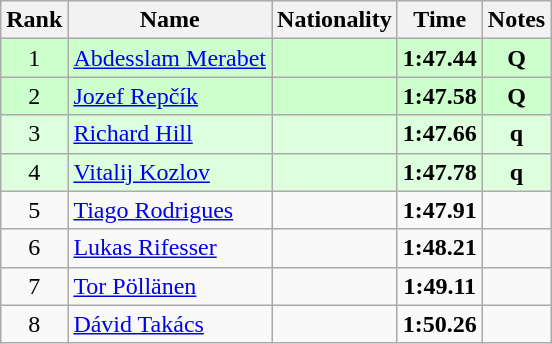<table class="wikitable sortable" style="text-align:center">
<tr>
<th>Rank</th>
<th>Name</th>
<th>Nationality</th>
<th>Time</th>
<th>Notes</th>
</tr>
<tr bgcolor=ccffcc>
<td>1</td>
<td align=left><a href='#'>Abdesslam Merabet</a></td>
<td align=left></td>
<td><strong>1:47.44</strong></td>
<td><strong>Q</strong></td>
</tr>
<tr bgcolor=ccffcc>
<td>2</td>
<td align=left><a href='#'>Jozef Repčík</a></td>
<td align=left></td>
<td><strong>1:47.58</strong></td>
<td><strong>Q</strong></td>
</tr>
<tr bgcolor=ddffdd>
<td>3</td>
<td align=left><a href='#'>Richard Hill</a></td>
<td align=left></td>
<td><strong>1:47.66</strong></td>
<td><strong>q</strong></td>
</tr>
<tr bgcolor=ddffdd>
<td>4</td>
<td align=left><a href='#'>Vitalij Kozlov</a></td>
<td align=left></td>
<td><strong>1:47.78</strong></td>
<td><strong>q</strong></td>
</tr>
<tr>
<td>5</td>
<td align=left><a href='#'>Tiago Rodrigues</a></td>
<td align=left></td>
<td><strong>1:47.91</strong></td>
<td></td>
</tr>
<tr>
<td>6</td>
<td align=left><a href='#'>Lukas Rifesser</a></td>
<td align=left></td>
<td><strong>1:48.21</strong></td>
<td></td>
</tr>
<tr>
<td>7</td>
<td align=left><a href='#'>Tor Pöllänen</a></td>
<td align=left></td>
<td><strong>1:49.11</strong></td>
<td></td>
</tr>
<tr>
<td>8</td>
<td align=left><a href='#'>Dávid Takács</a></td>
<td align=left></td>
<td><strong>1:50.26</strong></td>
<td></td>
</tr>
</table>
